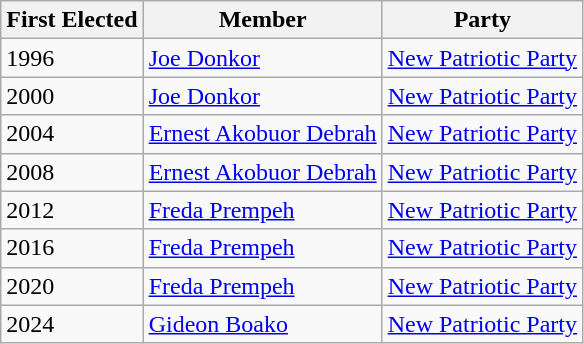<table class="wikitable">
<tr>
<th>First Elected</th>
<th>Member</th>
<th>Party</th>
</tr>
<tr>
<td>1996</td>
<td><a href='#'>Joe Donkor</a></td>
<td><a href='#'>New Patriotic Party</a></td>
</tr>
<tr>
<td>2000</td>
<td><a href='#'>Joe Donkor</a></td>
<td><a href='#'>New Patriotic Party</a></td>
</tr>
<tr>
<td>2004</td>
<td><a href='#'>Ernest Akobuor Debrah</a></td>
<td><a href='#'>New Patriotic Party</a></td>
</tr>
<tr>
<td>2008</td>
<td><a href='#'>Ernest Akobuor Debrah</a></td>
<td><a href='#'>New Patriotic Party</a></td>
</tr>
<tr>
<td>2012</td>
<td><a href='#'>Freda Prempeh</a></td>
<td><a href='#'>New Patriotic Party</a></td>
</tr>
<tr>
<td>2016</td>
<td><a href='#'>Freda Prempeh</a></td>
<td><a href='#'>New Patriotic Party</a></td>
</tr>
<tr>
<td>2020</td>
<td><a href='#'>Freda Prempeh</a></td>
<td><a href='#'>New Patriotic Party</a></td>
</tr>
<tr>
<td>2024</td>
<td><a href='#'>Gideon Boako</a></td>
<td><a href='#'>New Patriotic Party</a></td>
</tr>
</table>
